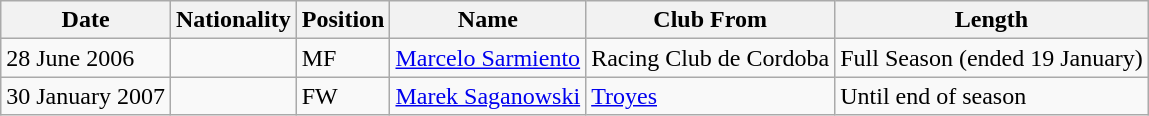<table class="wikitable">
<tr>
<th>Date</th>
<th>Nationality</th>
<th>Position</th>
<th>Name</th>
<th>Club From</th>
<th>Length</th>
</tr>
<tr>
<td>28 June 2006</td>
<td></td>
<td>MF</td>
<td><a href='#'>Marcelo Sarmiento</a></td>
<td>Racing Club de Cordoba</td>
<td>Full Season (ended 19 January)</td>
</tr>
<tr>
<td>30 January 2007</td>
<td></td>
<td>FW</td>
<td><a href='#'>Marek Saganowski</a></td>
<td><a href='#'>Troyes</a></td>
<td>Until end of season</td>
</tr>
</table>
